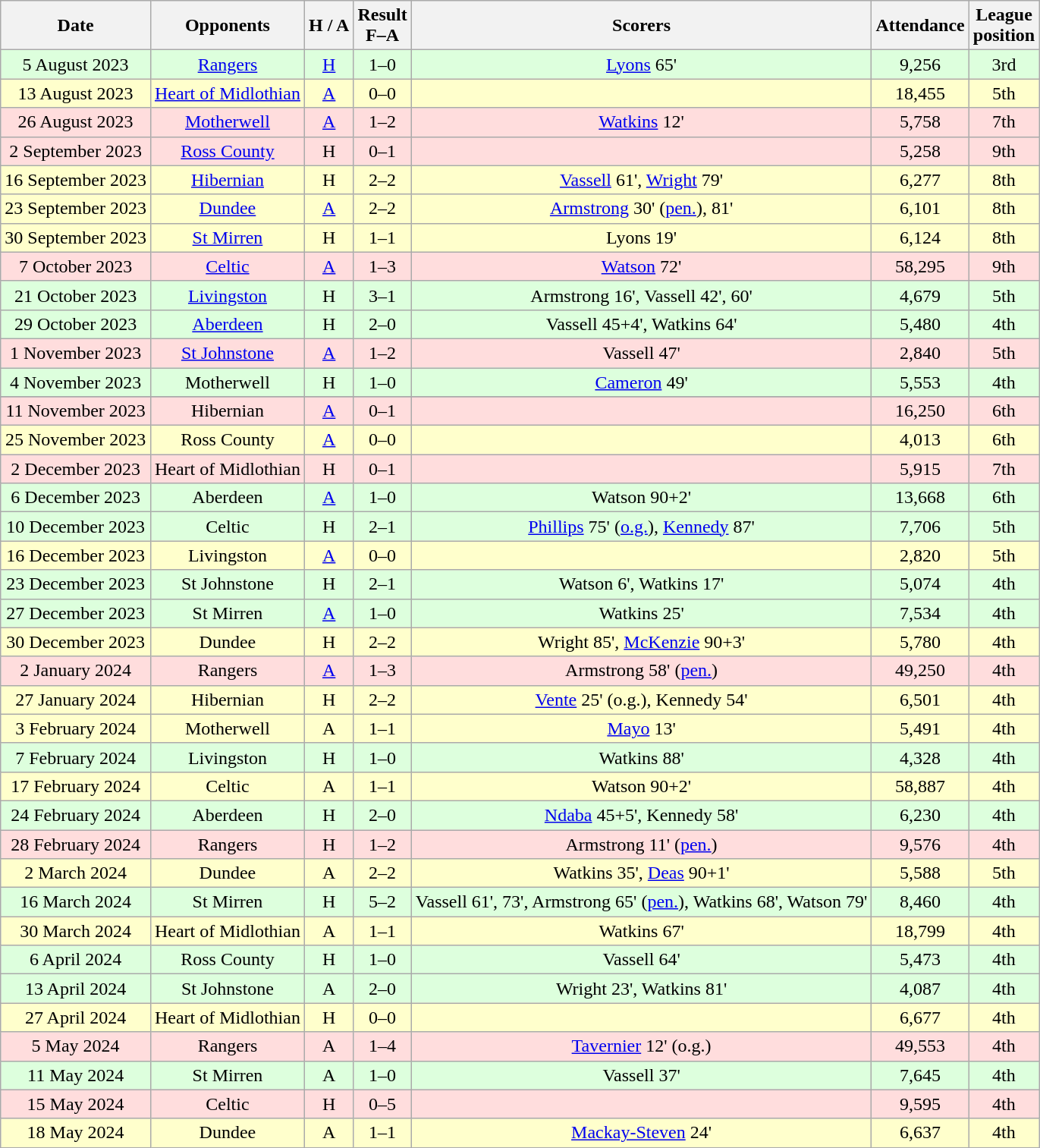<table class="wikitable" style="text-align:center">
<tr>
<th>Date</th>
<th>Opponents</th>
<th>H / A</th>
<th>Result<br>F–A</th>
<th>Scorers</th>
<th>Attendance</th>
<th>League<br>position</th>
</tr>
<tr bgcolor=#ddffdd>
<td>5 August 2023</td>
<td><a href='#'>Rangers</a></td>
<td><a href='#'>H</a></td>
<td>1–0</td>
<td><a href='#'>Lyons</a> 65'</td>
<td>9,256</td>
<td>3rd</td>
</tr>
<tr bgcolor=#ffffcc>
<td>13 August 2023</td>
<td><a href='#'>Heart of Midlothian</a></td>
<td><a href='#'>A</a></td>
<td>0–0</td>
<td></td>
<td>18,455</td>
<td>5th</td>
</tr>
<tr bgcolor=#ffdddd>
<td>26 August 2023</td>
<td><a href='#'>Motherwell</a></td>
<td><a href='#'>A</a></td>
<td>1–2</td>
<td><a href='#'>Watkins</a> 12'</td>
<td>5,758</td>
<td>7th</td>
</tr>
<tr bgcolor=#ffdddd>
<td>2 September 2023</td>
<td><a href='#'>Ross County</a></td>
<td>H</td>
<td>0–1</td>
<td></td>
<td>5,258</td>
<td>9th</td>
</tr>
<tr bgcolor=#ffffcc>
<td>16 September 2023</td>
<td><a href='#'>Hibernian</a></td>
<td>H</td>
<td>2–2</td>
<td><a href='#'>Vassell</a> 61', <a href='#'>Wright</a> 79'</td>
<td>6,277</td>
<td>8th</td>
</tr>
<tr bgcolor=#ffffcc>
<td>23 September 2023</td>
<td><a href='#'>Dundee</a></td>
<td><a href='#'>A</a></td>
<td>2–2</td>
<td><a href='#'>Armstrong</a> 30' (<a href='#'>pen.</a>), 81'</td>
<td>6,101</td>
<td>8th</td>
</tr>
<tr bgcolor=#ffffcc>
<td>30 September 2023</td>
<td><a href='#'>St Mirren</a></td>
<td>H</td>
<td>1–1</td>
<td>Lyons 19'</td>
<td>6,124</td>
<td>8th</td>
</tr>
<tr bgcolor=#ffdddd>
<td>7 October 2023</td>
<td><a href='#'>Celtic</a></td>
<td><a href='#'>A</a></td>
<td>1–3</td>
<td><a href='#'>Watson</a> 72'</td>
<td>58,295</td>
<td>9th</td>
</tr>
<tr bgcolor=#ddffdd>
<td>21 October 2023</td>
<td><a href='#'>Livingston</a></td>
<td>H</td>
<td>3–1</td>
<td>Armstrong 16', Vassell 42', 60'</td>
<td>4,679</td>
<td>5th</td>
</tr>
<tr bgcolor=#ddffdd>
<td>29 October 2023</td>
<td><a href='#'>Aberdeen</a></td>
<td>H</td>
<td>2–0</td>
<td>Vassell 45+4', Watkins 64'</td>
<td>5,480</td>
<td>4th</td>
</tr>
<tr bgcolor=#ffdddd>
<td>1 November 2023</td>
<td><a href='#'>St Johnstone</a></td>
<td><a href='#'>A</a></td>
<td>1–2</td>
<td>Vassell 47'</td>
<td>2,840</td>
<td>5th</td>
</tr>
<tr bgcolor=#ddffdd>
<td>4 November 2023</td>
<td>Motherwell</td>
<td>H</td>
<td>1–0</td>
<td><a href='#'>Cameron</a> 49'</td>
<td>5,553</td>
<td>4th</td>
</tr>
<tr>
</tr>
<tr bgcolor=#ffdddd>
<td>11 November 2023</td>
<td>Hibernian</td>
<td><a href='#'>A</a></td>
<td>0–1</td>
<td></td>
<td>16,250</td>
<td>6th</td>
</tr>
<tr bgcolor=#ffffcc>
<td>25 November 2023</td>
<td>Ross County</td>
<td><a href='#'>A</a></td>
<td>0–0</td>
<td></td>
<td>4,013</td>
<td>6th</td>
</tr>
<tr bgcolor=#ffdddd>
<td>2 December 2023</td>
<td>Heart of Midlothian</td>
<td>H</td>
<td>0–1</td>
<td></td>
<td>5,915</td>
<td>7th</td>
</tr>
<tr bgcolor=#ddffdd>
<td>6 December 2023</td>
<td>Aberdeen</td>
<td><a href='#'>A</a></td>
<td>1–0</td>
<td>Watson 90+2'</td>
<td>13,668</td>
<td>6th</td>
</tr>
<tr bgcolor=#ddffdd>
<td>10 December 2023</td>
<td>Celtic</td>
<td>H</td>
<td>2–1</td>
<td><a href='#'>Phillips</a> 75' (<a href='#'>o.g.</a>), <a href='#'>Kennedy</a> 87'</td>
<td>7,706</td>
<td>5th</td>
</tr>
<tr bgcolor=#ffffcc>
<td>16 December 2023</td>
<td>Livingston</td>
<td><a href='#'>A</a></td>
<td>0–0</td>
<td></td>
<td>2,820</td>
<td>5th</td>
</tr>
<tr bgcolor=#ddffdd>
<td>23 December 2023</td>
<td>St Johnstone</td>
<td>H</td>
<td>2–1</td>
<td>Watson 6', Watkins 17'</td>
<td>5,074</td>
<td>4th</td>
</tr>
<tr bgcolor=#ddffdd>
<td>27 December 2023</td>
<td>St Mirren</td>
<td><a href='#'>A</a></td>
<td>1–0</td>
<td>Watkins 25'</td>
<td>7,534</td>
<td>4th</td>
</tr>
<tr bgcolor=#ffffcc>
<td>30 December 2023</td>
<td>Dundee</td>
<td>H</td>
<td>2–2</td>
<td>Wright 85', <a href='#'>McKenzie</a> 90+3'</td>
<td>5,780</td>
<td>4th</td>
</tr>
<tr bgcolor=#ffdddd>
<td>2 January 2024</td>
<td>Rangers</td>
<td><a href='#'>A</a></td>
<td>1–3</td>
<td>Armstrong 58' (<a href='#'>pen.</a>)</td>
<td>49,250</td>
<td>4th</td>
</tr>
<tr bgcolor=#ffffcc>
<td>27 January 2024</td>
<td>Hibernian</td>
<td>H</td>
<td>2–2</td>
<td><a href='#'>Vente</a> 25' (o.g.), Kennedy 54'</td>
<td>6,501</td>
<td>4th</td>
</tr>
<tr bgcolor=#ffffcc>
<td>3 February 2024</td>
<td>Motherwell</td>
<td>A</td>
<td>1–1</td>
<td><a href='#'>Mayo</a> 13'</td>
<td>5,491</td>
<td>4th</td>
</tr>
<tr bgcolor=#ddffdd>
<td>7 February 2024</td>
<td>Livingston</td>
<td>H</td>
<td>1–0</td>
<td>Watkins 88'</td>
<td>4,328</td>
<td>4th</td>
</tr>
<tr bgcolor=#ffffcc>
<td>17 February 2024</td>
<td>Celtic</td>
<td>A</td>
<td>1–1</td>
<td>Watson 90+2'</td>
<td>58,887</td>
<td>4th</td>
</tr>
<tr bgcolor=#ddffdd>
<td>24 February 2024</td>
<td>Aberdeen</td>
<td>H</td>
<td>2–0</td>
<td><a href='#'>Ndaba</a> 45+5', Kennedy 58'</td>
<td>6,230</td>
<td>4th</td>
</tr>
<tr bgcolor=#ffdddd>
<td>28 February 2024</td>
<td>Rangers</td>
<td>H</td>
<td>1–2</td>
<td>Armstrong 11' (<a href='#'>pen.</a>)</td>
<td>9,576</td>
<td>4th</td>
</tr>
<tr bgcolor=#ffffcc>
<td>2 March 2024</td>
<td>Dundee</td>
<td>A</td>
<td>2–2</td>
<td>Watkins 35', <a href='#'>Deas</a> 90+1'</td>
<td>5,588</td>
<td>5th</td>
</tr>
<tr bgcolor=#ddffdd>
<td>16 March 2024</td>
<td>St Mirren</td>
<td>H</td>
<td>5–2</td>
<td>Vassell 61', 73', Armstrong 65' (<a href='#'>pen.</a>), Watkins 68', Watson 79'</td>
<td>8,460</td>
<td>4th</td>
</tr>
<tr bgcolor=#ffffcc>
<td>30 March 2024</td>
<td>Heart of Midlothian</td>
<td>A</td>
<td>1–1</td>
<td>Watkins 67'</td>
<td>18,799</td>
<td>4th</td>
</tr>
<tr bgcolor=#ddffdd>
<td>6 April 2024</td>
<td>Ross County</td>
<td>H</td>
<td>1–0</td>
<td>Vassell 64'</td>
<td>5,473</td>
<td>4th</td>
</tr>
<tr bgcolor=#ddffdd>
<td>13 April 2024</td>
<td>St Johnstone</td>
<td>A</td>
<td>2–0</td>
<td>Wright 23', Watkins 81'</td>
<td>4,087</td>
<td>4th</td>
</tr>
<tr bgcolor=#ffffcc>
<td>27 April 2024</td>
<td>Heart of Midlothian</td>
<td>H</td>
<td>0–0</td>
<td></td>
<td>6,677</td>
<td>4th</td>
</tr>
<tr bgcolor=#ffdddd>
<td>5 May 2024</td>
<td>Rangers</td>
<td>A</td>
<td>1–4</td>
<td><a href='#'>Tavernier</a> 12' (o.g.)</td>
<td>49,553</td>
<td>4th</td>
</tr>
<tr bgcolor=#ddffdd>
<td>11 May 2024</td>
<td>St Mirren</td>
<td>A</td>
<td>1–0</td>
<td>Vassell 37'</td>
<td>7,645</td>
<td>4th</td>
</tr>
<tr bgcolor=#ffdddd>
<td>15 May 2024</td>
<td>Celtic</td>
<td>H</td>
<td>0–5</td>
<td></td>
<td>9,595</td>
<td>4th</td>
</tr>
<tr bgcolor=#ffffcc>
<td>18 May 2024</td>
<td>Dundee</td>
<td>A</td>
<td>1–1</td>
<td><a href='#'>Mackay-Steven</a> 24'</td>
<td>6,637</td>
<td>4th</td>
</tr>
</table>
